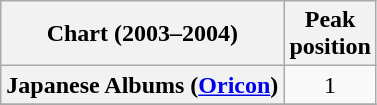<table class="wikitable sortable plainrowheaders" style="text-align:center">
<tr>
<th scope="col">Chart (2003–2004)</th>
<th scope="col">Peak<br>position</th>
</tr>
<tr>
<th scope="row">Japanese Albums (<a href='#'>Oricon</a>)</th>
<td>1</td>
</tr>
<tr>
</tr>
</table>
